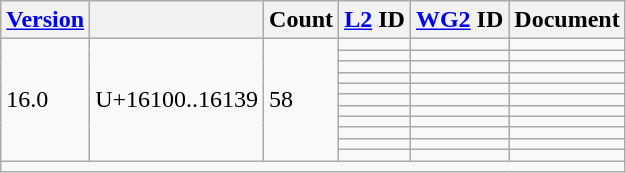<table class="wikitable sticky-header">
<tr>
<th><a href='#'>Version</a></th>
<th></th>
<th>Count</th>
<th><a href='#'>L2</a> ID</th>
<th><a href='#'>WG2</a> ID</th>
<th>Document</th>
</tr>
<tr>
<td rowspan="11">16.0</td>
<td rowspan="11">U+16100..16139</td>
<td rowspan="11">58</td>
<td></td>
<td></td>
<td></td>
</tr>
<tr>
<td></td>
<td></td>
<td></td>
</tr>
<tr>
<td></td>
<td></td>
<td></td>
</tr>
<tr>
<td></td>
<td></td>
<td></td>
</tr>
<tr>
<td></td>
<td></td>
<td></td>
</tr>
<tr>
<td></td>
<td></td>
<td></td>
</tr>
<tr>
<td></td>
<td></td>
<td></td>
</tr>
<tr>
<td></td>
<td></td>
<td></td>
</tr>
<tr>
<td></td>
<td></td>
<td></td>
</tr>
<tr>
<td></td>
<td></td>
<td></td>
</tr>
<tr>
<td></td>
<td></td>
<td></td>
</tr>
<tr class="sortbottom">
<td colspan="6"></td>
</tr>
</table>
